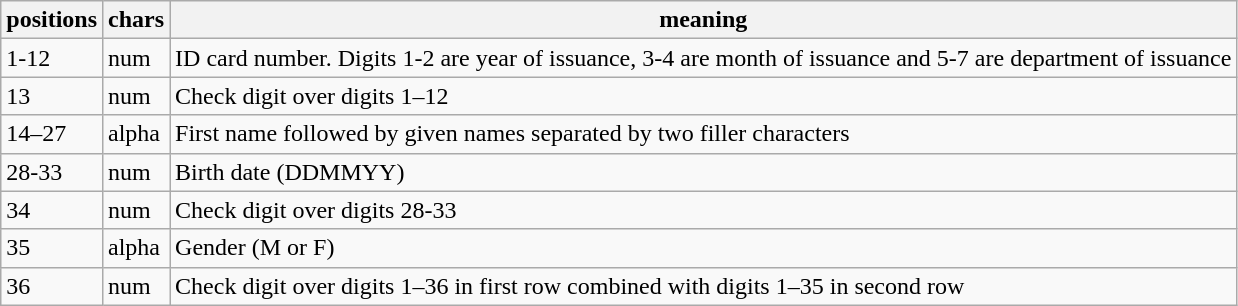<table class="wikitable">
<tr>
<th>positions</th>
<th>chars</th>
<th>meaning</th>
</tr>
<tr>
<td>1-12</td>
<td>num</td>
<td>ID card number.  Digits 1-2 are year of issuance, 3-4 are month of issuance and 5-7 are department of issuance</td>
</tr>
<tr>
<td>13</td>
<td>num</td>
<td>Check digit over digits 1–12</td>
</tr>
<tr>
<td>14–27</td>
<td>alpha</td>
<td>First name followed by given names separated by two filler characters</td>
</tr>
<tr>
<td>28-33</td>
<td>num</td>
<td>Birth date (DDMMYY)</td>
</tr>
<tr>
<td>34</td>
<td>num</td>
<td>Check digit over digits 28-33</td>
</tr>
<tr>
<td>35</td>
<td>alpha</td>
<td>Gender (M or F)</td>
</tr>
<tr>
<td>36</td>
<td>num</td>
<td>Check digit over digits 1–36 in first row combined with digits 1–35 in second row</td>
</tr>
</table>
